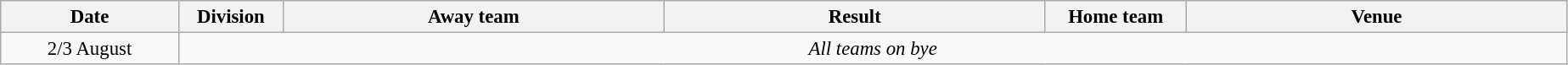<table class="wikitable mw-collapsible mw-collapsed" style="font-size:95%; text-align:center; width:81em;">
<tr>
<th style="width:9em;">Date</th>
<th style="width:5em;">Division</th>
<th style="width:20em;">Away team</th>
<th style="width:20em;">Result</th>
<th style="width:7em;">Home team</th>
<th style="width:20em;">Venue</th>
</tr>
<tr>
<td>2/3 August</td>
<td colspan="5"><em>All teams on bye</em></td>
</tr>
</table>
